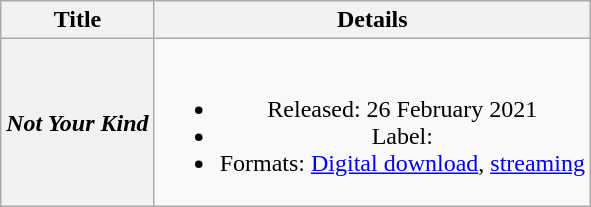<table class="wikitable plainrowheaders" style="text-align:center;" border="1">
<tr>
<th scope="col">Title</th>
<th scope="col">Details</th>
</tr>
<tr>
<th scope="row"><em>Not Your Kind</em></th>
<td><br><ul><li>Released: 26 February 2021</li><li>Label: </li><li>Formats: <a href='#'>Digital download</a>, <a href='#'>streaming</a></li></ul></td>
</tr>
</table>
